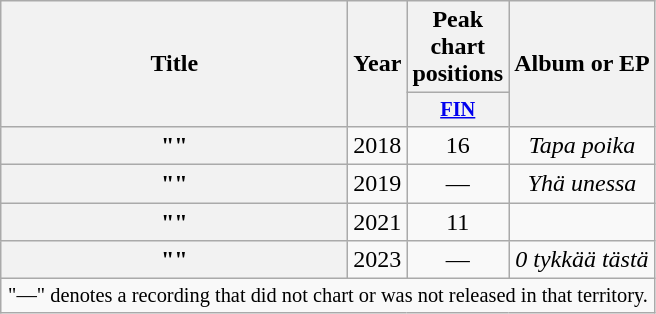<table class="wikitable plainrowheaders" style="text-align:center;">
<tr>
<th scope="col" rowspan="2" style="width:14em;">Title</th>
<th scope="col" rowspan="2">Year</th>
<th scope="col" colspan="1">Peak chart positions</th>
<th scope="col" rowspan="2">Album or EP</th>
</tr>
<tr>
<th scope="col" style="width:3em;font-size:85%;"><a href='#'>FIN</a><br></th>
</tr>
<tr>
<th scope="row">""<br></th>
<td>2018</td>
<td>16</td>
<td><em>Tapa poika</em></td>
</tr>
<tr>
<th scope="row">""<br></th>
<td>2019</td>
<td>—</td>
<td><em>Yhä unessa</em></td>
</tr>
<tr>
<th scope="row">""<br></th>
<td>2021</td>
<td>11</td>
<td></td>
</tr>
<tr>
<th scope="row">""<br></th>
<td>2023</td>
<td>—</td>
<td><em>0 tykkää tästä</em></td>
</tr>
<tr>
<td colspan="4" style="font-size:85%">"—" denotes a recording that did not chart or was not released in that territory.</td>
</tr>
</table>
